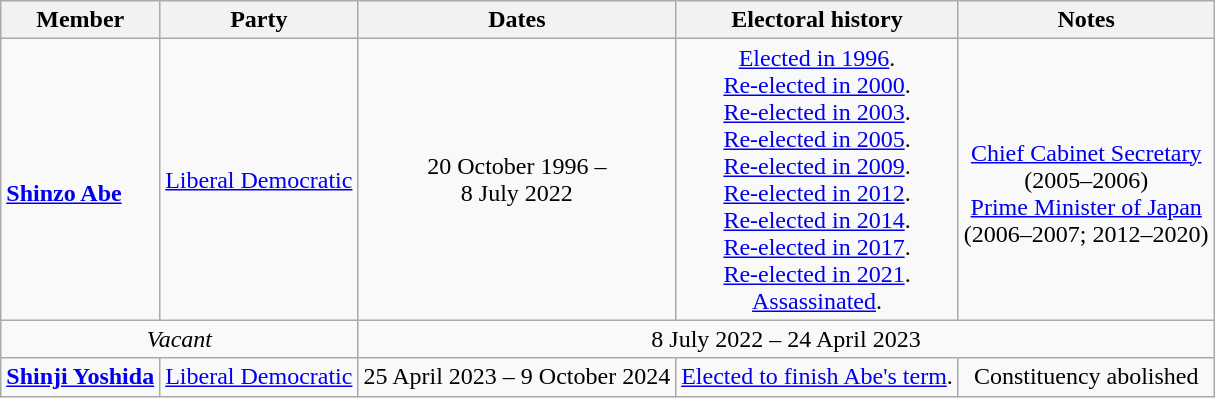<table class=wikitable style="text-align:center">
<tr>
<th>Member</th>
<th>Party</th>
<th>Dates</th>
<th>Electoral history</th>
<th>Notes</th>
</tr>
<tr style="height:3em">
<td align=left><br><strong><a href='#'>Shinzo Abe</a></strong></td>
<td><a href='#'>Liberal Democratic</a></td>
<td nowrap>20 October 1996 –<br>8 July 2022</td>
<td><a href='#'>Elected in 1996</a>.<br><a href='#'>Re-elected in 2000</a>.<br><a href='#'>Re-elected in 2003</a>.<br><a href='#'>Re-elected in 2005</a>.<br><a href='#'>Re-elected in 2009</a>.<br><a href='#'>Re-elected in 2012</a>.<br><a href='#'>Re-elected in 2014</a>.<br><a href='#'>Re-elected in 2017</a>. <br><a href='#'>Re-elected in 2021</a>. <br> <a href='#'>Assassinated</a>.</td>
<td><br><a href='#'>Chief Cabinet Secretary</a><br>(2005–2006)<br><a href='#'>Prime Minister of Japan</a><br>(2006–2007; 2012–2020)</td>
</tr>
<tr>
<td colspan="2"><em>Vacant</em></td>
<td colspan="3">8 July 2022 – 24 April 2023</td>
</tr>
<tr>
<td><strong><a href='#'>Shinji Yoshida</a></strong></td>
<td><a href='#'>Liberal Democratic</a></td>
<td nowrap>25 April 2023 – 9 October 2024</td>
<td><a href='#'>Elected to finish Abe's term</a>.</td>
<td>Constituency abolished</td>
</tr>
</table>
